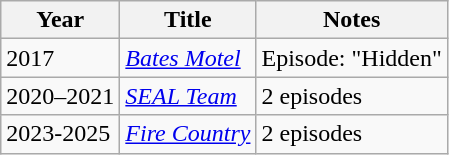<table class="wikitable sortable">
<tr>
<th>Year</th>
<th>Title</th>
<th>Notes</th>
</tr>
<tr>
<td>2017</td>
<td><em><a href='#'>Bates Motel</a></em></td>
<td>Episode: "Hidden"</td>
</tr>
<tr>
<td>2020–2021</td>
<td><em><a href='#'>SEAL Team</a></em></td>
<td>2 episodes</td>
</tr>
<tr>
<td>2023-2025</td>
<td><em><a href='#'>Fire Country</a></em></td>
<td>2 episodes</td>
</tr>
</table>
